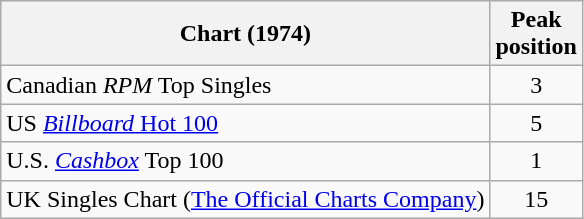<table class="wikitable sortable">
<tr>
<th align="left">Chart (1974)</th>
<th style="text-align:center;">Peak<br>position</th>
</tr>
<tr>
<td align="left">Canadian <em>RPM</em> Top Singles</td>
<td style="text-align:center;">3</td>
</tr>
<tr>
<td align="left">US <a href='#'><em>Billboard</em> Hot 100</a></td>
<td align="center">5</td>
</tr>
<tr>
<td align="left">U.S. <a href='#'><em>Cashbox</em></a> Top 100</td>
<td style="text-align:center;">1</td>
</tr>
<tr>
<td align="left">UK Singles Chart (<a href='#'>The Official Charts Company</a>)</td>
<td style="text-align:center;">15</td>
</tr>
</table>
